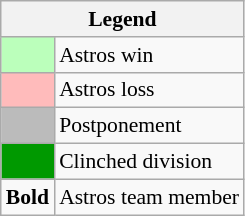<table class="wikitable" style="font-size:90%">
<tr>
<th colspan="2">Legend</th>
</tr>
<tr>
<td style="background:#bfb;"> </td>
<td>Astros win</td>
</tr>
<tr>
<td style="background:#fbb;"> </td>
<td>Astros loss</td>
</tr>
<tr>
<td style="background:#bbb;"> </td>
<td>Postponement</td>
</tr>
<tr>
<td style="background:#090;"> </td>
<td>Clinched division</td>
</tr>
<tr>
<td><strong>Bold</strong></td>
<td>Astros team member</td>
</tr>
</table>
